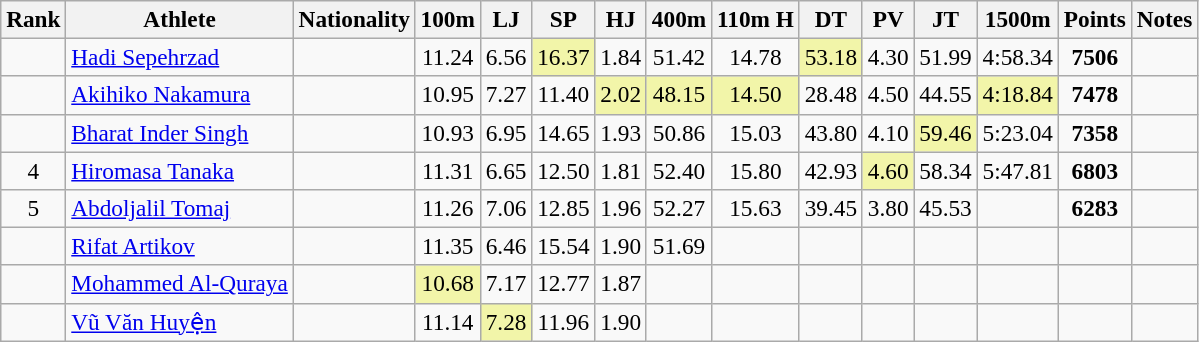<table class="wikitable sortable" style=" text-align:center; font-size:97%;">
<tr>
<th>Rank</th>
<th>Athlete</th>
<th>Nationality</th>
<th>100m</th>
<th>LJ</th>
<th>SP</th>
<th>HJ</th>
<th>400m</th>
<th>110m H</th>
<th>DT</th>
<th>PV</th>
<th>JT</th>
<th>1500m</th>
<th>Points</th>
<th>Notes</th>
</tr>
<tr>
<td></td>
<td align=left><a href='#'>Hadi Sepehrzad</a></td>
<td align=left></td>
<td>11.24</td>
<td>6.56</td>
<td bgcolor=#F2F5A9>16.37</td>
<td>1.84</td>
<td>51.42</td>
<td>14.78</td>
<td bgcolor=#F2F5A9>53.18</td>
<td>4.30</td>
<td>51.99</td>
<td>4:58.34</td>
<td><strong>7506</strong></td>
<td></td>
</tr>
<tr>
<td></td>
<td align=left><a href='#'>Akihiko Nakamura</a></td>
<td align=left></td>
<td>10.95</td>
<td>7.27</td>
<td>11.40</td>
<td bgcolor=#F2F5A9>2.02</td>
<td bgcolor=#F2F5A9>48.15</td>
<td bgcolor=#F2F5A9>14.50</td>
<td>28.48</td>
<td>4.50</td>
<td>44.55</td>
<td bgcolor=#F2F5A9>4:18.84</td>
<td><strong>7478</strong></td>
<td></td>
</tr>
<tr>
<td></td>
<td align=left><a href='#'>Bharat Inder Singh</a></td>
<td align=left></td>
<td>10.93</td>
<td>6.95</td>
<td>14.65</td>
<td>1.93</td>
<td>50.86</td>
<td>15.03</td>
<td>43.80</td>
<td>4.10</td>
<td bgcolor=#F2F5A9>59.46</td>
<td>5:23.04</td>
<td><strong>7358</strong></td>
<td></td>
</tr>
<tr>
<td>4</td>
<td align=left><a href='#'>Hiromasa Tanaka</a></td>
<td align=left></td>
<td>11.31</td>
<td>6.65</td>
<td>12.50</td>
<td>1.81</td>
<td>52.40</td>
<td>15.80</td>
<td>42.93</td>
<td bgcolor=#F2F5A9>4.60</td>
<td>58.34</td>
<td>5:47.81</td>
<td><strong>6803</strong></td>
<td></td>
</tr>
<tr>
<td>5</td>
<td align=left><a href='#'>Abdoljalil Tomaj</a></td>
<td align=left></td>
<td>11.26</td>
<td>7.06</td>
<td>12.85</td>
<td>1.96</td>
<td>52.27</td>
<td>15.63</td>
<td>39.45</td>
<td>3.80</td>
<td>45.53</td>
<td></td>
<td><strong>6283</strong></td>
<td></td>
</tr>
<tr>
<td></td>
<td align=left><a href='#'>Rifat Artikov</a></td>
<td align=left></td>
<td>11.35</td>
<td>6.46</td>
<td>15.54</td>
<td>1.90</td>
<td>51.69</td>
<td></td>
<td></td>
<td></td>
<td></td>
<td></td>
<td><strong></strong></td>
<td></td>
</tr>
<tr>
<td></td>
<td align=left><a href='#'>Mohammed Al-Quraya</a></td>
<td align=left></td>
<td bgcolor=#F2F5A9>10.68</td>
<td>7.17</td>
<td>12.77</td>
<td>1.87</td>
<td></td>
<td></td>
<td></td>
<td></td>
<td></td>
<td></td>
<td><strong></strong></td>
<td></td>
</tr>
<tr>
<td></td>
<td align=left><a href='#'>Vũ Văn Huyện</a></td>
<td align=left></td>
<td>11.14</td>
<td bgcolor=#F2F5A9>7.28</td>
<td>11.96</td>
<td>1.90</td>
<td></td>
<td></td>
<td></td>
<td></td>
<td></td>
<td></td>
<td><strong></strong></td>
<td></td>
</tr>
</table>
